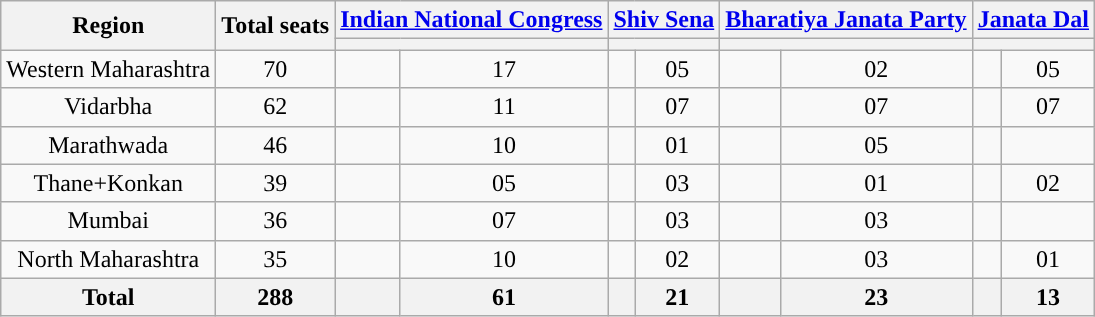<table class="wikitable" style="text-align:center;">
<tr>
<th rowspan="2">Region</th>
<th rowspan="2">Total seats</th>
<th colspan="2"><a href='#'>Indian National Congress</a></th>
<th colspan="2"><a href='#'>Shiv Sena</a></th>
<th colspan="2"><a href='#'>Bharatiya Janata Party</a></th>
<th colspan="2"><a href='#'>Janata Dal</a></th>
</tr>
<tr>
<th colspan="2" style="background-color: "></th>
<th colspan="2" style="background-color: "></th>
<th colspan="2" style="background-color: "></th>
<th colspan="2" style="background-color: "></th>
</tr>
<tr>
<td>Western Maharashtra</td>
<td>70</td>
<td></td>
<td> 17</td>
<td></td>
<td> 05</td>
<td></td>
<td> 02</td>
<td></td>
<td> 05</td>
</tr>
<tr>
<td>Vidarbha</td>
<td>62</td>
<td></td>
<td> 11</td>
<td></td>
<td> 07</td>
<td></td>
<td> 07</td>
<td></td>
<td> 07</td>
</tr>
<tr>
<td>Marathwada</td>
<td>46</td>
<td></td>
<td> 10</td>
<td></td>
<td> 01</td>
<td></td>
<td> 05</td>
<td></td>
<td></td>
</tr>
<tr>
<td>Thane+Konkan</td>
<td>39</td>
<td></td>
<td> 05</td>
<td></td>
<td> 03</td>
<td></td>
<td> 01</td>
<td></td>
<td> 02</td>
</tr>
<tr>
<td>Mumbai</td>
<td>36</td>
<td></td>
<td> 07</td>
<td></td>
<td> 03</td>
<td></td>
<td> 03</td>
<td></td>
<td></td>
</tr>
<tr>
<td>North Maharashtra</td>
<td>35</td>
<td></td>
<td> 10</td>
<td></td>
<td> 02</td>
<td></td>
<td> 03</td>
<td></td>
<td> 01</td>
</tr>
<tr>
<th><strong>Total</strong></th>
<th><strong>288</strong></th>
<th></th>
<th> 61</th>
<th></th>
<th> 21</th>
<th></th>
<th>23</th>
<th></th>
<th> 13</th>
</tr>
</table>
